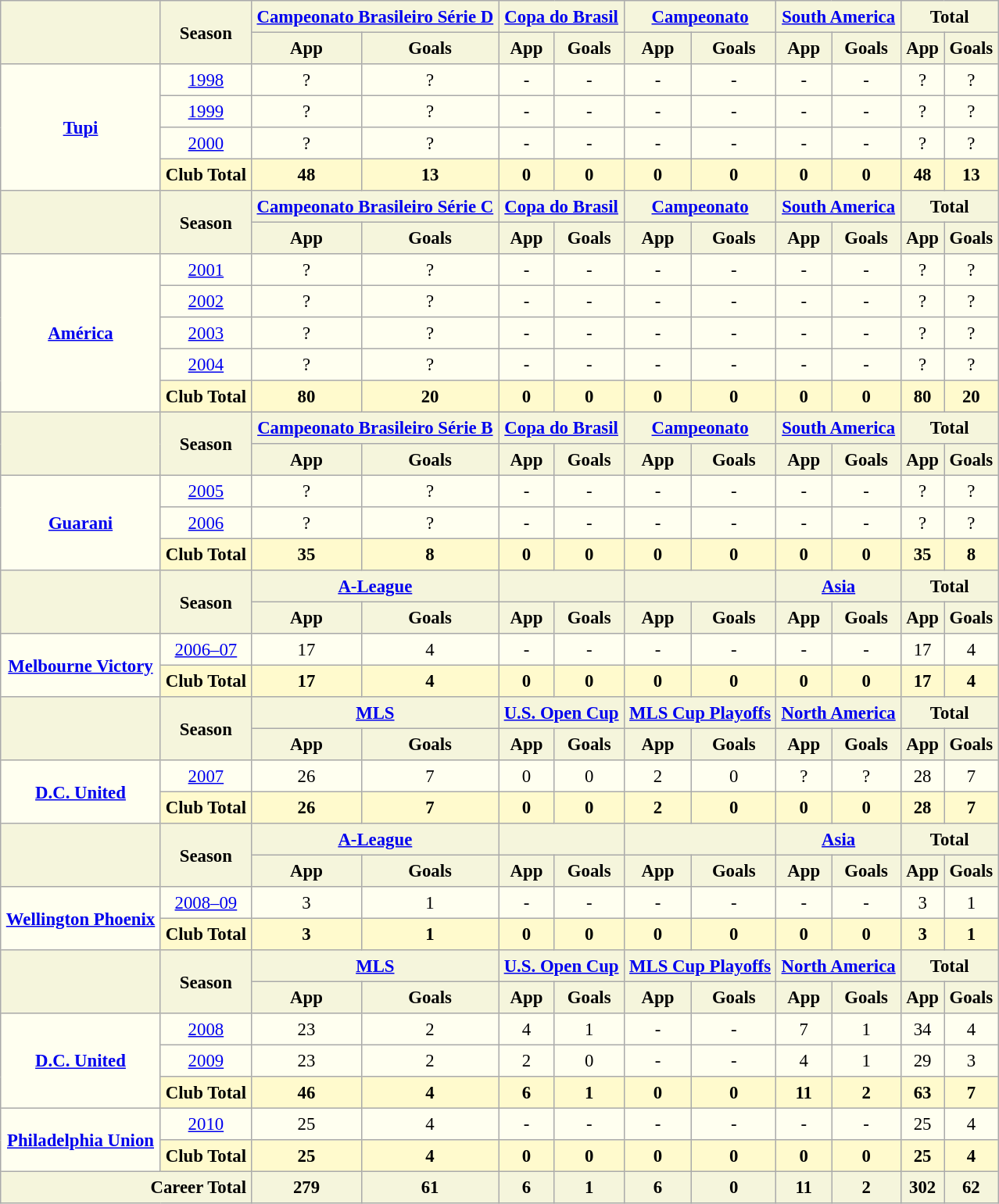<table border="1" cellpadding="4" cellspacing="2" style="margin:auto; background:ivory; font-size:95%; border:1px #aaa solid; border-collapse:collapse; clear:center;">
<tr style="background:beige">
<th rowspan="2"></th>
<th rowspan="2">Season</th>
<th colspan="2"><a href='#'>Campeonato Brasileiro Série D</a></th>
<th colspan="2"><a href='#'>Copa do Brasil</a></th>
<th colspan="2"><a href='#'>Campeonato</a></th>
<th colspan="2"><a href='#'>South America</a></th>
<th colspan="2">Total</th>
</tr>
<tr style="background:beige">
<th>App</th>
<th>Goals</th>
<th>App</th>
<th>Goals</th>
<th>App</th>
<th>Goals</th>
<th>App</th>
<th>Goals</th>
<th>App</th>
<th>Goals</th>
</tr>
<tr>
<td rowspan="4" style="text-align:center;"><strong><a href='#'>Tupi</a></strong></td>
<td style="text-align:center;"><a href='#'>1998</a></td>
<td style="text-align:center;">?</td>
<td style="text-align:center;">?</td>
<td style="text-align:center;">-</td>
<td style="text-align:center;">-</td>
<td style="text-align:center;">-</td>
<td style="text-align:center;">-</td>
<td style="text-align:center;">-</td>
<td style="text-align:center;">-</td>
<td style="text-align:center;">?</td>
<td style="text-align:center;">?</td>
</tr>
<tr>
<td style="text-align:center;"><a href='#'>1999</a></td>
<td style="text-align:center;">?</td>
<td style="text-align:center;">?</td>
<td style="text-align:center;">-</td>
<td style="text-align:center;">-</td>
<td style="text-align:center;">-</td>
<td style="text-align:center;">-</td>
<td style="text-align:center;">-</td>
<td style="text-align:center;">-</td>
<td style="text-align:center;">?</td>
<td style="text-align:center;">?</td>
</tr>
<tr>
<td style="text-align:center;"><a href='#'>2000</a></td>
<td style="text-align:center;">?</td>
<td style="text-align:center;">?</td>
<td style="text-align:center;">-</td>
<td style="text-align:center;">-</td>
<td style="text-align:center;">-</td>
<td style="text-align:center;">-</td>
<td style="text-align:center;">-</td>
<td style="text-align:center;">-</td>
<td style="text-align:center;">?</td>
<td style="text-align:center;">?</td>
</tr>
<tr style="background:lemonchiffon">
<th style="text-align:left;">Club Total</th>
<th>48</th>
<th>13</th>
<th>0</th>
<th>0</th>
<th>0</th>
<th>0</th>
<th>0</th>
<th>0</th>
<th>48</th>
<th>13</th>
</tr>
<tr style="background:beige">
<th rowspan="2"></th>
<th rowspan="2">Season</th>
<th colspan="2"><a href='#'>Campeonato Brasileiro Série C</a></th>
<th colspan="2"><a href='#'>Copa do Brasil</a></th>
<th colspan="2"><a href='#'>Campeonato</a></th>
<th colspan="2"><a href='#'>South America</a></th>
<th colspan="2">Total</th>
</tr>
<tr style="background:beige">
<th>App</th>
<th>Goals</th>
<th>App</th>
<th>Goals</th>
<th>App</th>
<th>Goals</th>
<th>App</th>
<th>Goals</th>
<th>App</th>
<th>Goals</th>
</tr>
<tr>
<td rowspan="5" style="text-align:center;"><strong><a href='#'>América</a></strong></td>
<td style="text-align:center;"><a href='#'>2001</a></td>
<td style="text-align:center;">?</td>
<td style="text-align:center;">?</td>
<td style="text-align:center;">-</td>
<td style="text-align:center;">-</td>
<td style="text-align:center;">-</td>
<td style="text-align:center;">-</td>
<td style="text-align:center;">-</td>
<td style="text-align:center;">-</td>
<td style="text-align:center;">?</td>
<td style="text-align:center;">?</td>
</tr>
<tr>
<td style="text-align:center;"><a href='#'>2002</a></td>
<td style="text-align:center;">?</td>
<td style="text-align:center;">?</td>
<td style="text-align:center;">-</td>
<td style="text-align:center;">-</td>
<td style="text-align:center;">-</td>
<td style="text-align:center;">-</td>
<td style="text-align:center;">-</td>
<td style="text-align:center;">-</td>
<td style="text-align:center;">?</td>
<td style="text-align:center;">?</td>
</tr>
<tr>
<td style="text-align:center;"><a href='#'>2003</a></td>
<td style="text-align:center;">?</td>
<td style="text-align:center;">?</td>
<td style="text-align:center;">-</td>
<td style="text-align:center;">-</td>
<td style="text-align:center;">-</td>
<td style="text-align:center;">-</td>
<td style="text-align:center;">-</td>
<td style="text-align:center;">-</td>
<td style="text-align:center;">?</td>
<td style="text-align:center;">?</td>
</tr>
<tr>
<td style="text-align:center;"><a href='#'>2004</a></td>
<td style="text-align:center;">?</td>
<td style="text-align:center;">?</td>
<td style="text-align:center;">-</td>
<td style="text-align:center;">-</td>
<td style="text-align:center;">-</td>
<td style="text-align:center;">-</td>
<td style="text-align:center;">-</td>
<td style="text-align:center;">-</td>
<td style="text-align:center;">?</td>
<td style="text-align:center;">?</td>
</tr>
<tr style="background:lemonchiffon">
<th style="text-align:left;">Club Total</th>
<th>80</th>
<th>20</th>
<th>0</th>
<th>0</th>
<th>0</th>
<th>0</th>
<th>0</th>
<th>0</th>
<th>80</th>
<th>20</th>
</tr>
<tr style="background:beige">
<th rowspan="2"></th>
<th rowspan="2">Season</th>
<th colspan="2"><a href='#'>Campeonato Brasileiro Série B</a></th>
<th colspan="2"><a href='#'>Copa do Brasil</a></th>
<th colspan="2"><a href='#'>Campeonato</a></th>
<th colspan="2"><a href='#'>South America</a></th>
<th colspan="2">Total</th>
</tr>
<tr style="background:beige">
<th>App</th>
<th>Goals</th>
<th>App</th>
<th>Goals</th>
<th>App</th>
<th>Goals</th>
<th>App</th>
<th>Goals</th>
<th>App</th>
<th>Goals</th>
</tr>
<tr>
<td rowspan="3" style="text-align:center;"><strong><a href='#'>Guarani</a></strong></td>
<td style="text-align:center;"><a href='#'>2005</a></td>
<td style="text-align:center;">?</td>
<td style="text-align:center;">?</td>
<td style="text-align:center;">-</td>
<td style="text-align:center;">-</td>
<td style="text-align:center;">-</td>
<td style="text-align:center;">-</td>
<td style="text-align:center;">-</td>
<td style="text-align:center;">-</td>
<td style="text-align:center;">?</td>
<td style="text-align:center;">?</td>
</tr>
<tr>
<td style="text-align:center;"><a href='#'>2006</a></td>
<td style="text-align:center;">?</td>
<td style="text-align:center;">?</td>
<td style="text-align:center;">-</td>
<td style="text-align:center;">-</td>
<td style="text-align:center;">-</td>
<td style="text-align:center;">-</td>
<td style="text-align:center;">-</td>
<td style="text-align:center;">-</td>
<td style="text-align:center;">?</td>
<td style="text-align:center;">?</td>
</tr>
<tr style="background:lemonchiffon">
<th style="text-align:left;">Club Total</th>
<th>35</th>
<th>8</th>
<th>0</th>
<th>0</th>
<th>0</th>
<th>0</th>
<th>0</th>
<th>0</th>
<th>35</th>
<th>8</th>
</tr>
<tr style="background:beige">
<th rowspan="2"></th>
<th rowspan="2">Season</th>
<th colspan="2"><a href='#'>A-League</a></th>
<th colspan="2"></th>
<th colspan="2"></th>
<th colspan="2"><a href='#'>Asia</a></th>
<th colspan="2">Total</th>
</tr>
<tr style="background:beige">
<th>App</th>
<th>Goals</th>
<th>App</th>
<th>Goals</th>
<th>App</th>
<th>Goals</th>
<th>App</th>
<th>Goals</th>
<th>App</th>
<th>Goals</th>
</tr>
<tr>
<td rowspan="2" style="text-align:center;"><strong><a href='#'>Melbourne Victory</a></strong></td>
<td style="text-align:center;"><a href='#'>2006–07</a></td>
<td style="text-align:center;">17</td>
<td style="text-align:center;">4</td>
<td style="text-align:center;">-</td>
<td style="text-align:center;">-</td>
<td style="text-align:center;">-</td>
<td style="text-align:center;">-</td>
<td style="text-align:center;">-</td>
<td style="text-align:center;">-</td>
<td style="text-align:center;">17</td>
<td style="text-align:center;">4</td>
</tr>
<tr style="background:lemonchiffon">
<th style="text-align:left;">Club Total</th>
<th>17</th>
<th>4</th>
<th>0</th>
<th>0</th>
<th>0</th>
<th>0</th>
<th>0</th>
<th>0</th>
<th>17</th>
<th>4</th>
</tr>
<tr style="background:beige">
<th rowspan="2"></th>
<th rowspan="2">Season</th>
<th colspan="2"><a href='#'>MLS</a></th>
<th colspan="2"><a href='#'>U.S. Open Cup</a></th>
<th colspan="2"><a href='#'>MLS Cup Playoffs</a></th>
<th colspan="2"><a href='#'>North America</a></th>
<th colspan="2">Total</th>
</tr>
<tr style="background:beige">
<th>App</th>
<th>Goals</th>
<th>App</th>
<th>Goals</th>
<th>App</th>
<th>Goals</th>
<th>App</th>
<th>Goals</th>
<th>App</th>
<th>Goals</th>
</tr>
<tr>
<td rowspan="2" style="text-align:center;"><strong><a href='#'>D.C. United</a></strong></td>
<td style="text-align:center;"><a href='#'>2007</a></td>
<td style="text-align:center;">26</td>
<td style="text-align:center;">7</td>
<td style="text-align:center;">0</td>
<td style="text-align:center;">0</td>
<td style="text-align:center;">2</td>
<td style="text-align:center;">0</td>
<td style="text-align:center;">?</td>
<td style="text-align:center;">?</td>
<td style="text-align:center;">28</td>
<td style="text-align:center;">7</td>
</tr>
<tr style="background:lemonchiffon">
<th style="text-align:left;">Club Total</th>
<th>26</th>
<th>7</th>
<th>0</th>
<th>0</th>
<th>2</th>
<th>0</th>
<th>0</th>
<th>0</th>
<th>28</th>
<th>7</th>
</tr>
<tr style="background:beige">
<th rowspan="2"></th>
<th rowspan="2">Season</th>
<th colspan="2"><a href='#'>A-League</a></th>
<th colspan="2"></th>
<th colspan="2"></th>
<th colspan="2"><a href='#'>Asia</a></th>
<th colspan="2">Total</th>
</tr>
<tr style="background:beige">
<th>App</th>
<th>Goals</th>
<th>App</th>
<th>Goals</th>
<th>App</th>
<th>Goals</th>
<th>App</th>
<th>Goals</th>
<th>App</th>
<th>Goals</th>
</tr>
<tr>
<td rowspan="2" style="text-align:center;"><strong><a href='#'>Wellington Phoenix</a></strong></td>
<td style="text-align:center;"><a href='#'>2008–09</a></td>
<td style="text-align:center;">3</td>
<td style="text-align:center;">1</td>
<td style="text-align:center;">-</td>
<td style="text-align:center;">-</td>
<td style="text-align:center;">-</td>
<td style="text-align:center;">-</td>
<td style="text-align:center;">-</td>
<td style="text-align:center;">-</td>
<td style="text-align:center;">3</td>
<td style="text-align:center;">1</td>
</tr>
<tr style="background:lemonchiffon">
<th style="text-align:left;">Club Total</th>
<th>3</th>
<th>1</th>
<th>0</th>
<th>0</th>
<th>0</th>
<th>0</th>
<th>0</th>
<th>0</th>
<th>3</th>
<th>1</th>
</tr>
<tr style="background:beige">
<th rowspan="2"></th>
<th rowspan="2">Season</th>
<th colspan="2"><a href='#'>MLS</a></th>
<th colspan="2"><a href='#'>U.S. Open Cup</a></th>
<th colspan="2"><a href='#'>MLS Cup Playoffs</a></th>
<th colspan="2"><a href='#'>North America</a></th>
<th colspan="2">Total</th>
</tr>
<tr style="background:beige">
<th>App</th>
<th>Goals</th>
<th>App</th>
<th>Goals</th>
<th>App</th>
<th>Goals</th>
<th>App</th>
<th>Goals</th>
<th>App</th>
<th>Goals</th>
</tr>
<tr>
<td rowspan="3" style="text-align:center;"><strong><a href='#'>D.C. United</a></strong></td>
<td style="text-align:center;"><a href='#'>2008</a></td>
<td style="text-align:center;">23</td>
<td style="text-align:center;">2</td>
<td style="text-align:center;">4</td>
<td style="text-align:center;">1</td>
<td style="text-align:center;">-</td>
<td style="text-align:center;">-</td>
<td style="text-align:center;">7</td>
<td style="text-align:center;">1</td>
<td style="text-align:center;">34</td>
<td style="text-align:center;">4</td>
</tr>
<tr>
<td style="text-align:center;"><a href='#'>2009</a></td>
<td style="text-align:center;">23</td>
<td style="text-align:center;">2</td>
<td style="text-align:center;">2</td>
<td style="text-align:center;">0</td>
<td style="text-align:center;">-</td>
<td style="text-align:center;">-</td>
<td style="text-align:center;">4</td>
<td style="text-align:center;">1</td>
<td style="text-align:center;">29</td>
<td style="text-align:center;">3</td>
</tr>
<tr style="background:lemonchiffon">
<th style="text-align:left;">Club Total</th>
<th>46</th>
<th>4</th>
<th>6</th>
<th>1</th>
<th>0</th>
<th>0</th>
<th>11</th>
<th>2</th>
<th>63</th>
<th>7</th>
</tr>
<tr>
<td rowspan="2" style="text-align:center;"><strong><a href='#'>Philadelphia Union</a></strong></td>
<td style="text-align:center;"><a href='#'>2010</a></td>
<td style="text-align:center;">25</td>
<td style="text-align:center;">4</td>
<td style="text-align:center;">-</td>
<td style="text-align:center;">-</td>
<td style="text-align:center;">-</td>
<td style="text-align:center;">-</td>
<td style="text-align:center;">-</td>
<td style="text-align:center;">-</td>
<td style="text-align:center;">25</td>
<td style="text-align:center;">4</td>
</tr>
<tr style="background:lemonchiffon">
<th style="text-align:left;">Club Total</th>
<th>25</th>
<th>4</th>
<th>0</th>
<th>0</th>
<th>0</th>
<th>0</th>
<th>0</th>
<th>0</th>
<th>25</th>
<th>4</th>
</tr>
<tr>
<th colspan="2" style="background:beige; text-align:right;">Career Total</th>
<th style="text-align:center; background:beige;">279</th>
<th style="text-align:center; background:beige;">61</th>
<th style="text-align:center; background:beige;">6</th>
<th style="text-align:center; background:beige;">1</th>
<th style="text-align:center; background:beige;">6</th>
<th style="text-align:center; background:beige;">0</th>
<th style="text-align:center; background:beige;">11</th>
<th style="text-align:center; background:beige;">2</th>
<th style="text-align:center; background:beige;">302</th>
<th style="text-align:center; background:beige;">62</th>
</tr>
</table>
